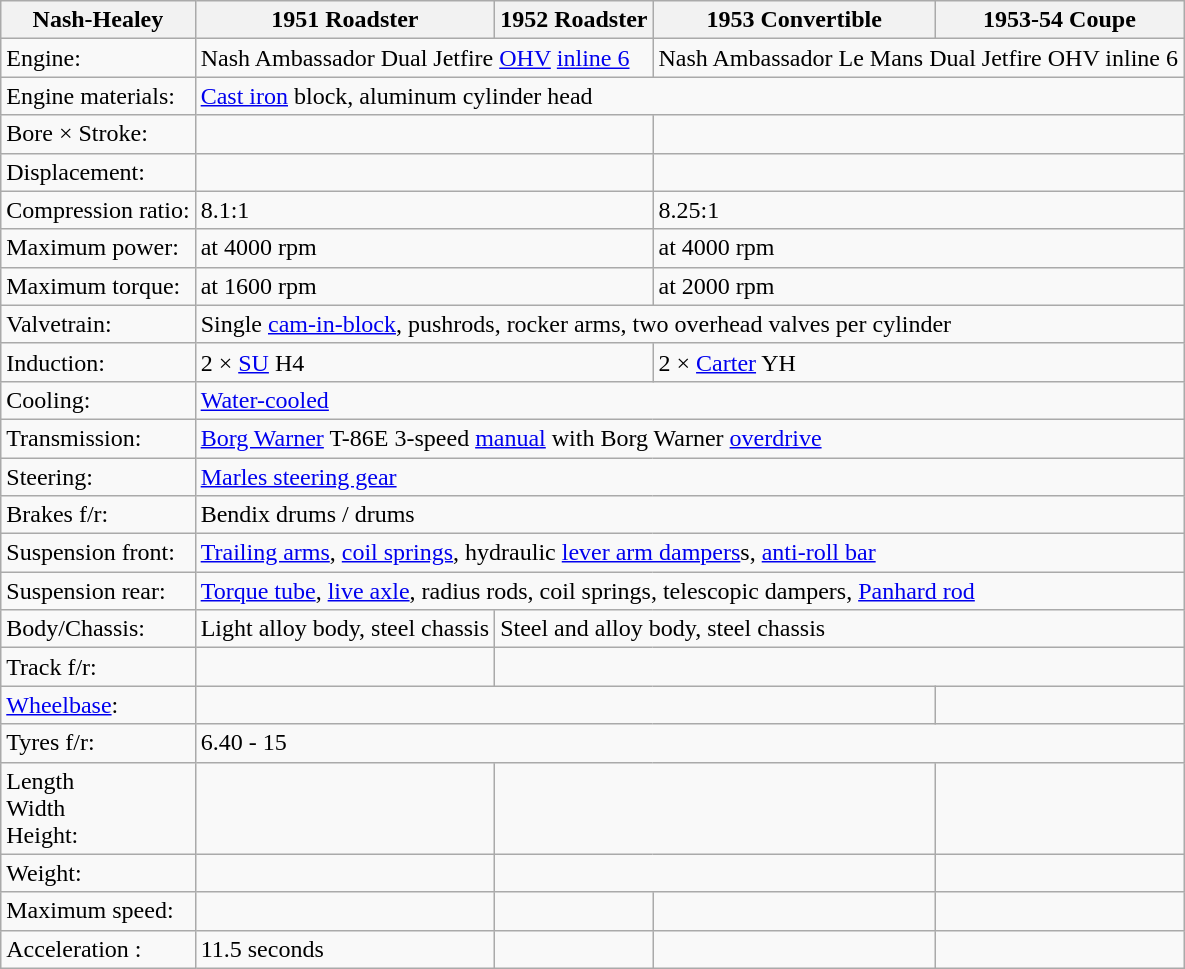<table class="wikitable defaultcenter col1left">
<tr>
<th>Nash-Healey</th>
<th>1951 Roadster</th>
<th>1952 Roadster</th>
<th>1953 Convertible</th>
<th>1953-54 Coupe</th>
</tr>
<tr>
<td>Engine:</td>
<td colspan="2">Nash Ambassador Dual Jetfire <a href='#'>OHV</a> <a href='#'>inline 6</a></td>
<td colspan="2">Nash Ambassador Le Mans Dual Jetfire OHV inline 6</td>
</tr>
<tr>
<td>Engine materials:</td>
<td colspan="4"><a href='#'>Cast iron</a> block, aluminum cylinder head</td>
</tr>
<tr>
<td>Bore × Stroke:</td>
<td colspan="2"></td>
<td colspan="2"></td>
</tr>
<tr>
<td>Displacement:</td>
<td colspan="2"></td>
<td colspan="2"></td>
</tr>
<tr>
<td>Compression ratio:</td>
<td colspan="2">8.1:1</td>
<td colspan="2">8.25:1</td>
</tr>
<tr>
<td>Maximum power:</td>
<td colspan="2"> at 4000 rpm</td>
<td colspan="2"> at 4000 rpm</td>
</tr>
<tr>
<td>Maximum torque:</td>
<td colspan="2"> at 1600 rpm</td>
<td colspan="2"> at 2000 rpm</td>
</tr>
<tr>
<td>Valvetrain:</td>
<td colspan="4">Single <a href='#'>cam-in-block</a>, pushrods, rocker arms, two overhead valves per cylinder</td>
</tr>
<tr>
<td>Induction:</td>
<td colspan="2">2 × <a href='#'>SU</a> H4</td>
<td colspan="2">2 × <a href='#'>Carter</a> YH</td>
</tr>
<tr>
<td>Cooling:</td>
<td colspan="4"><a href='#'>Water-cooled</a></td>
</tr>
<tr>
<td>Transmission:</td>
<td colspan="4"><a href='#'>Borg Warner</a> T-86E 3-speed <a href='#'>manual</a> with Borg Warner <a href='#'>overdrive</a></td>
</tr>
<tr>
<td>Steering:</td>
<td colspan="4"><a href='#'>Marles steering gear</a></td>
</tr>
<tr>
<td>Brakes f/r:</td>
<td colspan="4">Bendix  drums /  drums</td>
</tr>
<tr>
<td>Suspension front:</td>
<td colspan="4"><a href='#'>Trailing arms</a>, <a href='#'>coil springs</a>, hydraulic <a href='#'>lever arm dampers</a>s, <a href='#'>anti-roll bar</a></td>
</tr>
<tr>
<td>Suspension rear:</td>
<td colspan="4"><a href='#'>Torque tube</a>, <a href='#'>live axle</a>, radius rods, coil springs, telescopic dampers, <a href='#'>Panhard rod</a></td>
</tr>
<tr>
<td>Body/Chassis:</td>
<td>Light alloy body, steel chassis</td>
<td colspan="3">Steel and alloy body, steel chassis</td>
</tr>
<tr>
<td>Track f/r:</td>
<td></td>
<td colspan="3"></td>
</tr>
<tr>
<td><a href='#'>Wheelbase</a>:</td>
<td colspan="3"></td>
<td></td>
</tr>
<tr>
<td>Tyres f/r:</td>
<td colspan="4">6.40 - 15</td>
</tr>
<tr>
<td>Length<br>Width<br>Height:</td>
<td><br><br></td>
<td colspan="2"><br><br></td>
<td><br><br></td>
</tr>
<tr>
<td>Weight:</td>
<td></td>
<td colspan="2"></td>
<td></td>
</tr>
<tr>
<td>Maximum speed:</td>
<td></td>
<td></td>
<td></td>
<td></td>
</tr>
<tr>
<td>Acceleration :</td>
<td>11.5 seconds</td>
<td></td>
<td></td>
<td></td>
</tr>
</table>
